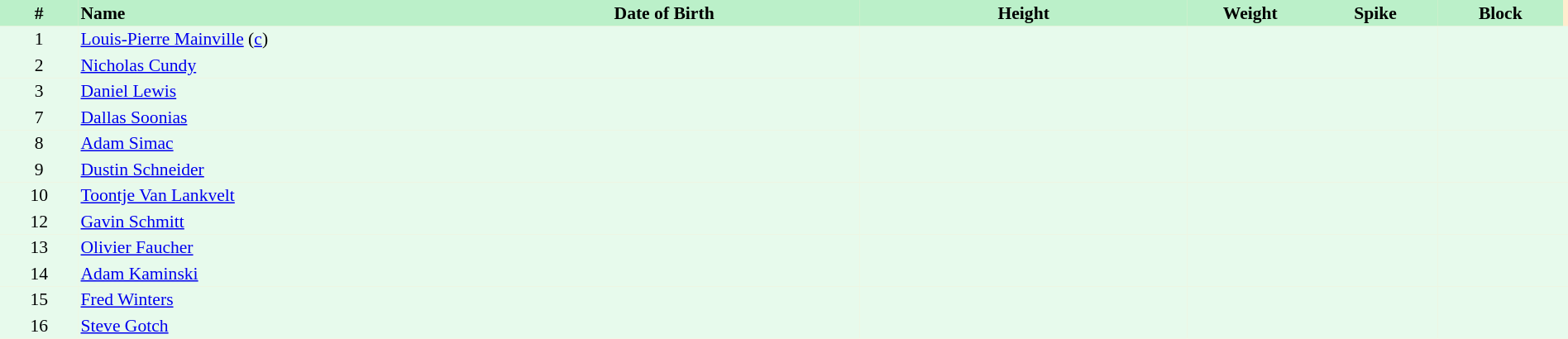<table border=0 cellpadding=2 cellspacing=0  |- bgcolor=#FFECCE style="text-align:center; font-size:90%;" width=100%>
<tr bgcolor=#BBF0C9>
<th width=5%>#</th>
<th width=25% align=left>Name</th>
<th width=25%>Date of Birth</th>
<th width=21%>Height</th>
<th width=8%>Weight</th>
<th width=8%>Spike</th>
<th width=8%>Block</th>
</tr>
<tr bgcolor=#E7FAEC>
<td>1</td>
<td align=left><a href='#'>Louis-Pierre Mainville</a> (<a href='#'>c</a>)</td>
<td></td>
<td></td>
<td></td>
<td></td>
<td></td>
<td></td>
</tr>
<tr bgcolor=#E7FAEC>
<td>2</td>
<td align=left><a href='#'>Nicholas Cundy</a></td>
<td></td>
<td></td>
<td></td>
<td></td>
<td></td>
<td></td>
</tr>
<tr bgcolor=#E7FAEC>
<td>3</td>
<td align=left><a href='#'>Daniel Lewis</a></td>
<td></td>
<td></td>
<td></td>
<td></td>
<td></td>
<td></td>
</tr>
<tr bgcolor=#E7FAEC>
<td>7</td>
<td align=left><a href='#'>Dallas Soonias</a></td>
<td></td>
<td></td>
<td></td>
<td></td>
<td></td>
<td></td>
</tr>
<tr bgcolor=#E7FAEC>
<td>8</td>
<td align=left><a href='#'>Adam Simac</a></td>
<td></td>
<td></td>
<td></td>
<td></td>
<td></td>
<td></td>
</tr>
<tr bgcolor=#E7FAEC>
<td>9</td>
<td align=left><a href='#'>Dustin Schneider</a></td>
<td></td>
<td></td>
<td></td>
<td></td>
<td></td>
<td></td>
</tr>
<tr bgcolor=#E7FAEC>
<td>10</td>
<td align=left><a href='#'>Toontje Van Lankvelt</a></td>
<td></td>
<td></td>
<td></td>
<td></td>
<td></td>
<td></td>
</tr>
<tr bgcolor=#E7FAEC>
<td>12</td>
<td align=left><a href='#'>Gavin Schmitt</a></td>
<td></td>
<td></td>
<td></td>
<td></td>
<td></td>
<td></td>
</tr>
<tr bgcolor=#E7FAEC>
<td>13</td>
<td align=left><a href='#'>Olivier Faucher</a></td>
<td></td>
<td></td>
<td></td>
<td></td>
<td></td>
<td></td>
</tr>
<tr bgcolor=#E7FAEC>
<td>14</td>
<td align=left><a href='#'>Adam Kaminski</a></td>
<td></td>
<td></td>
<td></td>
<td></td>
<td></td>
<td></td>
</tr>
<tr bgcolor=#E7FAEC>
<td>15</td>
<td align=left><a href='#'>Fred Winters</a></td>
<td></td>
<td></td>
<td></td>
<td></td>
<td></td>
<td></td>
</tr>
<tr bgcolor=#E7FAEC>
<td>16</td>
<td align=left><a href='#'>Steve Gotch</a></td>
<td></td>
<td></td>
<td></td>
<td></td>
<td></td>
<td></td>
</tr>
</table>
